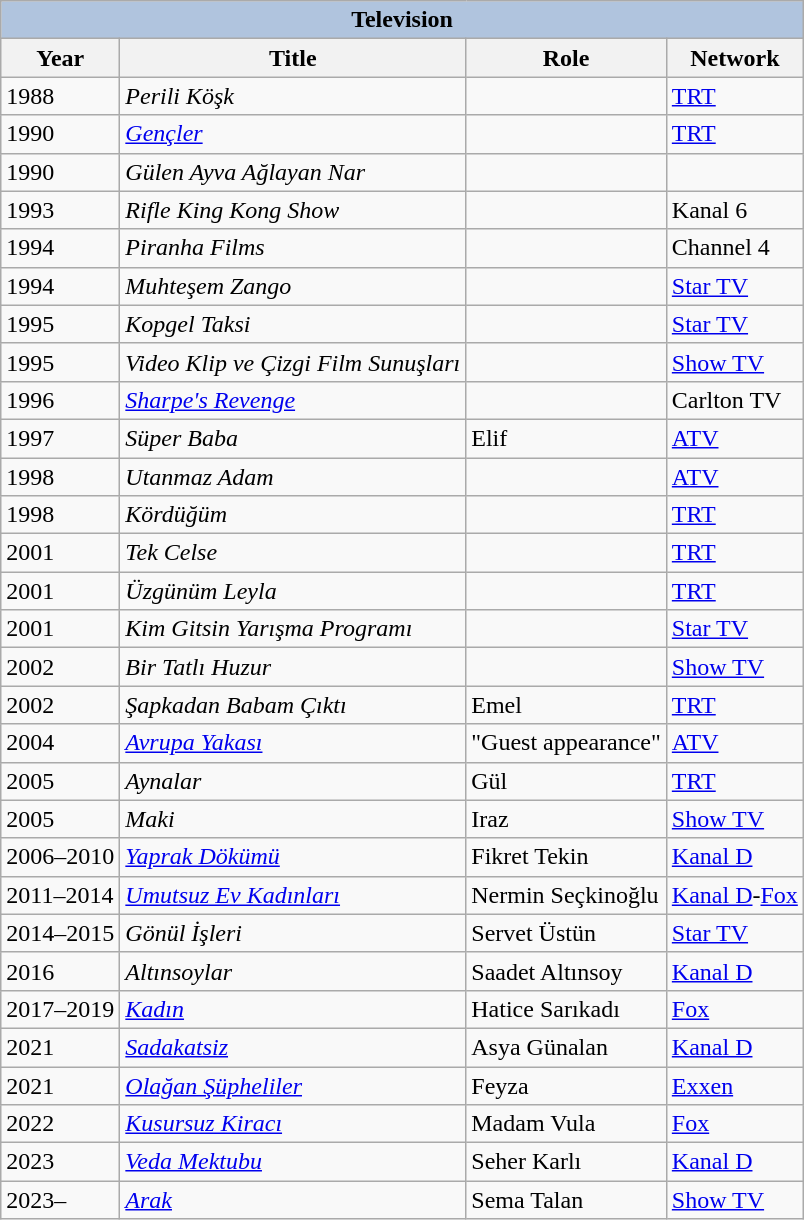<table class="wikitable sortable">
<tr>
<th colspan="4" style="background:LightSteelBlue">Television</th>
</tr>
<tr>
<th>Year</th>
<th>Title</th>
<th>Role</th>
<th>Network</th>
</tr>
<tr>
<td>1988</td>
<td><em>Perili Köşk</em></td>
<td></td>
<td><a href='#'>TRT</a></td>
</tr>
<tr>
<td>1990</td>
<td><em><a href='#'>Gençler</a></em></td>
<td></td>
<td><a href='#'>TRT</a></td>
</tr>
<tr>
<td>1990</td>
<td><em>Gülen Ayva Ağlayan Nar</em></td>
<td></td>
<td></td>
</tr>
<tr>
<td>1993</td>
<td><em>Rifle King Kong Show</em></td>
<td></td>
<td>Kanal 6</td>
</tr>
<tr>
<td>1994</td>
<td><em>Piranha Films</em></td>
<td></td>
<td>Channel 4</td>
</tr>
<tr>
<td>1994</td>
<td><em>Muhteşem Zango</em></td>
<td></td>
<td><a href='#'>Star TV</a></td>
</tr>
<tr>
<td>1995</td>
<td><em>Kopgel Taksi</em></td>
<td></td>
<td><a href='#'>Star TV</a></td>
</tr>
<tr>
<td>1995</td>
<td><em>Video Klip ve Çizgi Film Sunuşları</em></td>
<td></td>
<td><a href='#'>Show TV</a></td>
</tr>
<tr>
<td>1996</td>
<td><em><a href='#'>Sharpe's Revenge</a></em></td>
<td></td>
<td>Carlton TV</td>
</tr>
<tr>
<td>1997</td>
<td><em>Süper Baba</em></td>
<td>Elif</td>
<td><a href='#'>ATV</a></td>
</tr>
<tr>
<td>1998</td>
<td><em>Utanmaz Adam</em></td>
<td></td>
<td><a href='#'>ATV</a></td>
</tr>
<tr>
<td>1998</td>
<td><em>Kördüğüm</em></td>
<td></td>
<td><a href='#'>TRT</a></td>
</tr>
<tr>
<td>2001</td>
<td><em>Tek Celse</em></td>
<td></td>
<td><a href='#'>TRT</a></td>
</tr>
<tr>
<td>2001</td>
<td><em>Üzgünüm Leyla</em></td>
<td></td>
<td><a href='#'>TRT</a></td>
</tr>
<tr>
<td>2001</td>
<td><em>Kim Gitsin Yarışma Programı</em></td>
<td></td>
<td><a href='#'>Star TV</a></td>
</tr>
<tr>
<td>2002</td>
<td><em>Bir Tatlı Huzur</em></td>
<td></td>
<td><a href='#'>Show TV</a></td>
</tr>
<tr>
<td>2002</td>
<td><em>Şapkadan Babam Çıktı</em></td>
<td>Emel</td>
<td><a href='#'>TRT</a></td>
</tr>
<tr>
<td>2004</td>
<td><em><a href='#'>Avrupa Yakası</a></em></td>
<td>"Guest appearance"</td>
<td><a href='#'>ATV</a></td>
</tr>
<tr>
<td>2005</td>
<td><em>Aynalar</em></td>
<td>Gül</td>
<td><a href='#'>TRT</a></td>
</tr>
<tr>
<td>2005</td>
<td><em>Maki</em></td>
<td>Iraz</td>
<td><a href='#'>Show TV</a></td>
</tr>
<tr>
<td>2006–2010</td>
<td><em><a href='#'>Yaprak Dökümü</a></em></td>
<td>Fikret Tekin</td>
<td><a href='#'>Kanal D</a></td>
</tr>
<tr>
<td>2011–2014</td>
<td><em><a href='#'>Umutsuz Ev Kadınları</a></em></td>
<td>Nermin Seçkinoğlu</td>
<td><a href='#'>Kanal D</a>-<a href='#'>Fox</a></td>
</tr>
<tr>
<td>2014–2015</td>
<td><em>Gönül İşleri</em></td>
<td>Servet Üstün</td>
<td><a href='#'>Star TV</a></td>
</tr>
<tr>
<td>2016</td>
<td><em>Altınsoylar</em></td>
<td>Saadet Altınsoy</td>
<td><a href='#'>Kanal D</a></td>
</tr>
<tr>
<td>2017–2019</td>
<td><em><a href='#'>Kadın</a></em></td>
<td>Hatice Sarıkadı</td>
<td><a href='#'>Fox</a></td>
</tr>
<tr>
<td>2021</td>
<td><em><a href='#'>Sadakatsiz</a></em></td>
<td>Asya Günalan</td>
<td><a href='#'>Kanal D</a></td>
</tr>
<tr>
<td>2021</td>
<td><em><a href='#'>Olağan Şüpheliler</a></em></td>
<td>Feyza</td>
<td><a href='#'>Exxen</a></td>
</tr>
<tr>
<td>2022</td>
<td><em><a href='#'>Kusursuz Kiracı</a></em></td>
<td>Madam Vula</td>
<td><a href='#'>Fox</a></td>
</tr>
<tr>
<td>2023</td>
<td><em><a href='#'>Veda Mektubu</a></em></td>
<td>Seher Karlı</td>
<td><a href='#'>Kanal D</a></td>
</tr>
<tr>
<td>2023–</td>
<td><em><a href='#'>Arak</a></em></td>
<td>Sema Talan</td>
<td><a href='#'>Show TV</a></td>
</tr>
</table>
